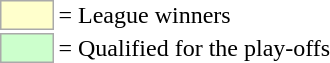<table>
<tr>
<td style="background-color:#ffffcc; border:1px solid #aaaaaa; width:2em;"></td>
<td>= League winners</td>
</tr>
<tr>
<td style="background-color:#ccffcc; border:1px solid #aaaaaa; width:2em;"></td>
<td>= Qualified for the play-offs</td>
</tr>
</table>
